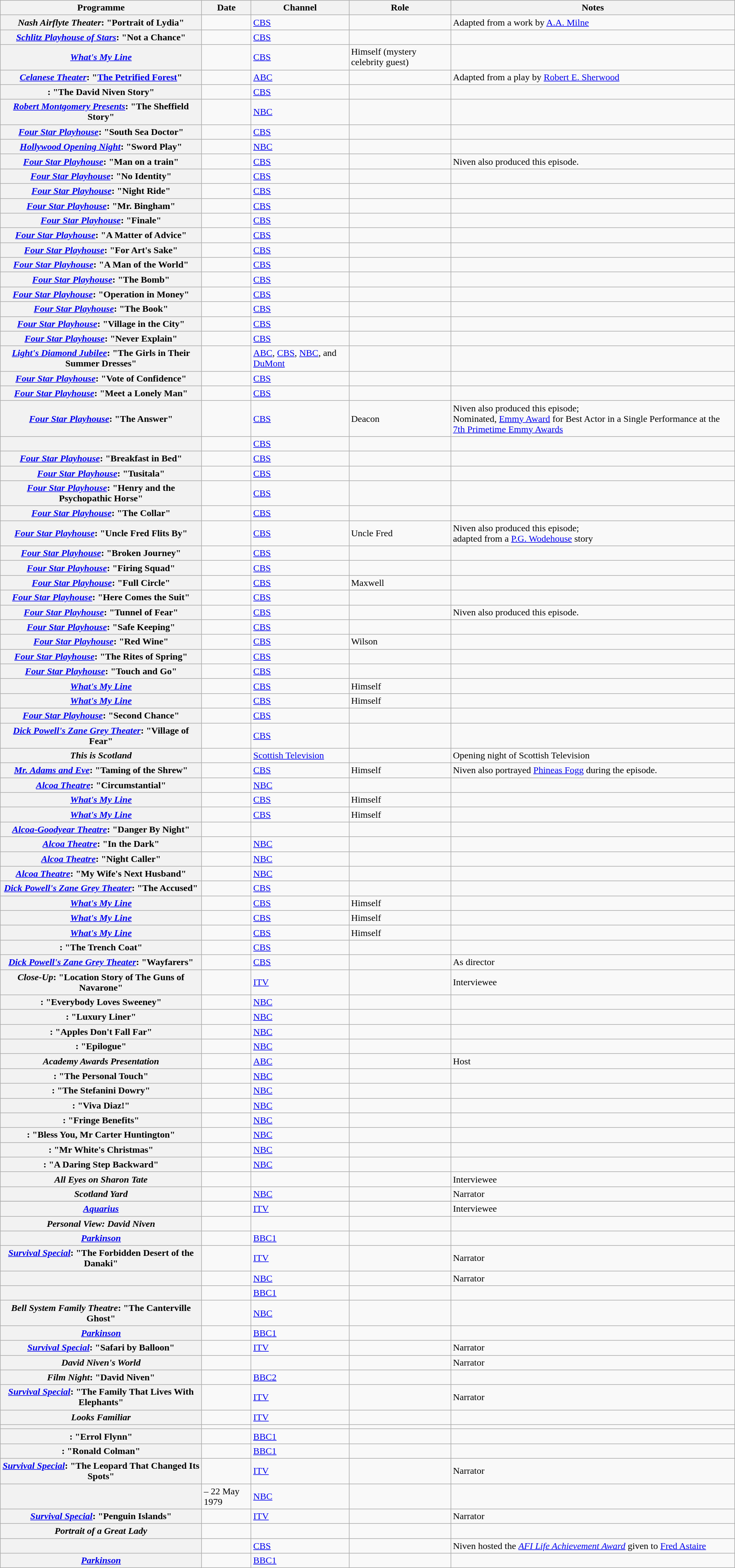<table class="wikitable plainrowheaders sortable" style="margin-right: 0;">
<tr>
<th scope="col">Programme</th>
<th scope="col">Date</th>
<th scope="col">Channel</th>
<th scope="col">Role</th>
<th scope="col" class="unsortable">Notes</th>
</tr>
<tr>
<th scope="row"><em>Nash Airflyte Theater</em>: "Portrait of Lydia"</th>
<td></td>
<td><a href='#'>CBS</a></td>
<td></td>
<td>Adapted from a work by <a href='#'>A.A. Milne</a></td>
</tr>
<tr>
<th scope="row"><em><a href='#'>Schlitz Playhouse of Stars</a></em>: "Not a Chance"</th>
<td></td>
<td><a href='#'>CBS</a></td>
<td></td>
<td></td>
</tr>
<tr>
<th scope="row"><em><a href='#'>What's My Line</a></em></th>
<td></td>
<td><a href='#'>CBS</a></td>
<td>Himself (mystery celebrity guest)</td>
<td></td>
</tr>
<tr>
<th scope="row"><em><a href='#'>Celanese Theater</a></em>: "<a href='#'>The Petrified Forest</a>"</th>
<td></td>
<td><a href='#'>ABC</a></td>
<td></td>
<td>Adapted from a play by <a href='#'>Robert E. Sherwood</a></td>
</tr>
<tr>
<th scope="row">: "The David Niven Story"</th>
<td></td>
<td><a href='#'>CBS</a></td>
<td></td>
<td></td>
</tr>
<tr>
<th scope="row"><em><a href='#'>Robert Montgomery Presents</a></em>: "The Sheffield Story"</th>
<td></td>
<td><a href='#'>NBC</a></td>
<td></td>
<td></td>
</tr>
<tr>
<th scope="row"><em><a href='#'>Four Star Playhouse</a></em>: "South Sea Doctor"</th>
<td></td>
<td><a href='#'>CBS</a></td>
<td></td>
<td></td>
</tr>
<tr>
<th scope="row"><em><a href='#'>Hollywood Opening Night</a></em>: "Sword Play"</th>
<td></td>
<td><a href='#'>NBC</a></td>
<td></td>
<td></td>
</tr>
<tr>
<th scope="row"><em><a href='#'>Four Star Playhouse</a></em>: "Man on a train"</th>
<td></td>
<td><a href='#'>CBS</a></td>
<td></td>
<td>Niven also produced this episode.</td>
</tr>
<tr>
<th scope="row"><em><a href='#'>Four Star Playhouse</a></em>: "No Identity"</th>
<td></td>
<td><a href='#'>CBS</a></td>
<td></td>
<td></td>
</tr>
<tr>
<th scope="row"><em><a href='#'>Four Star Playhouse</a></em>: "Night Ride"</th>
<td></td>
<td><a href='#'>CBS</a></td>
<td></td>
<td></td>
</tr>
<tr>
<th scope="row"><em><a href='#'>Four Star Playhouse</a></em>: "Mr. Bingham"</th>
<td></td>
<td><a href='#'>CBS</a></td>
<td></td>
<td></td>
</tr>
<tr>
<th scope="row"><em><a href='#'>Four Star Playhouse</a></em>: "Finale"</th>
<td></td>
<td><a href='#'>CBS</a></td>
<td></td>
<td></td>
</tr>
<tr>
<th scope="row"><em><a href='#'>Four Star Playhouse</a></em>: "A Matter of Advice"</th>
<td></td>
<td><a href='#'>CBS</a></td>
<td></td>
<td></td>
</tr>
<tr>
<th scope="row"><em><a href='#'>Four Star Playhouse</a></em>: "For Art's Sake"</th>
<td></td>
<td><a href='#'>CBS</a></td>
<td></td>
<td></td>
</tr>
<tr>
<th scope="row"><em><a href='#'>Four Star Playhouse</a></em>: "A Man of the World"</th>
<td></td>
<td><a href='#'>CBS</a></td>
<td></td>
<td></td>
</tr>
<tr>
<th scope="row"><em><a href='#'>Four Star Playhouse</a></em>: "The Bomb"</th>
<td></td>
<td><a href='#'>CBS</a></td>
<td></td>
<td></td>
</tr>
<tr>
<th scope="row"><em><a href='#'>Four Star Playhouse</a></em>: "Operation in Money"</th>
<td></td>
<td><a href='#'>CBS</a></td>
<td></td>
<td></td>
</tr>
<tr>
<th scope="row"><em><a href='#'>Four Star Playhouse</a></em>: "The Book"</th>
<td></td>
<td><a href='#'>CBS</a></td>
<td></td>
<td></td>
</tr>
<tr>
<th scope="row"><em><a href='#'>Four Star Playhouse</a></em>: "Village in the City"</th>
<td></td>
<td><a href='#'>CBS</a></td>
<td></td>
<td></td>
</tr>
<tr>
<th scope="row"><em><a href='#'>Four Star Playhouse</a></em>: "Never Explain"</th>
<td></td>
<td><a href='#'>CBS</a></td>
<td></td>
<td></td>
</tr>
<tr>
<th scope="row"><em><a href='#'>Light's Diamond Jubilee</a></em>: "The Girls in Their Summer Dresses"</th>
<td></td>
<td><a href='#'>ABC</a>, <a href='#'>CBS</a>, <a href='#'>NBC</a>, and <a href='#'>DuMont</a></td>
<td></td>
<td></td>
</tr>
<tr>
<th scope="row"><em><a href='#'>Four Star Playhouse</a></em>: "Vote of Confidence"</th>
<td></td>
<td><a href='#'>CBS</a></td>
<td></td>
<td></td>
</tr>
<tr>
<th scope="row"><em><a href='#'>Four Star Playhouse</a></em>: "Meet a Lonely Man"</th>
<td></td>
<td><a href='#'>CBS</a></td>
<td></td>
<td></td>
</tr>
<tr>
<th scope="row"><em><a href='#'>Four Star Playhouse</a></em>: "The Answer"</th>
<td></td>
<td><a href='#'>CBS</a></td>
<td>Deacon</td>
<td>Niven also produced this episode;<br>Nominated, <a href='#'>Emmy Award</a> for Best Actor in a Single Performance at the <a href='#'>7th Primetime Emmy Awards</a></td>
</tr>
<tr>
<th scope="row"></th>
<td></td>
<td><a href='#'>CBS</a></td>
<td></td>
<td></td>
</tr>
<tr>
<th scope="row"><em><a href='#'>Four Star Playhouse</a></em>: "Breakfast in Bed"</th>
<td></td>
<td><a href='#'>CBS</a></td>
<td></td>
<td></td>
</tr>
<tr>
<th scope="row"><em><a href='#'>Four Star Playhouse</a></em>: "Tusitala"</th>
<td></td>
<td><a href='#'>CBS</a></td>
<td></td>
<td></td>
</tr>
<tr>
<th scope="row"><em><a href='#'>Four Star Playhouse</a></em>: "Henry and the Psychopathic Horse"</th>
<td></td>
<td><a href='#'>CBS</a></td>
<td></td>
<td></td>
</tr>
<tr>
<th scope="row"><em><a href='#'>Four Star Playhouse</a></em>: "The Collar"</th>
<td></td>
<td><a href='#'>CBS</a></td>
<td></td>
<td></td>
</tr>
<tr>
<th scope="row"><em><a href='#'>Four Star Playhouse</a></em>: "Uncle Fred Flits By"</th>
<td></td>
<td><a href='#'>CBS</a></td>
<td>Uncle Fred</td>
<td>Niven also produced this episode;<br>adapted from a <a href='#'>P.G. Wodehouse</a> story</td>
</tr>
<tr>
<th scope="row"><em><a href='#'>Four Star Playhouse</a></em>: "Broken Journey"</th>
<td></td>
<td><a href='#'>CBS</a></td>
<td></td>
<td></td>
</tr>
<tr>
<th scope="row"><em><a href='#'>Four Star Playhouse</a></em>: "Firing Squad"</th>
<td></td>
<td><a href='#'>CBS</a></td>
<td></td>
<td></td>
</tr>
<tr>
<th scope="row"><em><a href='#'>Four Star Playhouse</a></em>: "Full Circle"</th>
<td></td>
<td><a href='#'>CBS</a></td>
<td>Maxwell</td>
<td></td>
</tr>
<tr>
<th scope="row"><em><a href='#'>Four Star Playhouse</a></em>: "Here Comes the Suit"</th>
<td></td>
<td><a href='#'>CBS</a></td>
<td></td>
<td></td>
</tr>
<tr>
<th scope="row"><em><a href='#'>Four Star Playhouse</a></em>: "Tunnel of Fear"</th>
<td></td>
<td><a href='#'>CBS</a></td>
<td></td>
<td>Niven also produced this episode.</td>
</tr>
<tr>
<th scope="row"><em><a href='#'>Four Star Playhouse</a></em>: "Safe Keeping"</th>
<td></td>
<td><a href='#'>CBS</a></td>
<td></td>
<td></td>
</tr>
<tr>
<th scope="row"><em><a href='#'>Four Star Playhouse</a></em>: "Red Wine"</th>
<td></td>
<td><a href='#'>CBS</a></td>
<td>Wilson</td>
<td></td>
</tr>
<tr>
<th scope="row"><em><a href='#'>Four Star Playhouse</a></em>: "The Rites of Spring"</th>
<td></td>
<td><a href='#'>CBS</a></td>
<td></td>
<td></td>
</tr>
<tr>
<th scope="row"><em><a href='#'>Four Star Playhouse</a></em>: "Touch and Go"</th>
<td></td>
<td><a href='#'>CBS</a></td>
<td></td>
<td></td>
</tr>
<tr>
<th scope="row"><em><a href='#'>What's My Line</a></em></th>
<td></td>
<td><a href='#'>CBS</a></td>
<td>Himself</td>
<td></td>
</tr>
<tr>
<th scope="row"><em><a href='#'>What's My Line</a></em></th>
<td></td>
<td><a href='#'>CBS</a></td>
<td>Himself</td>
<td></td>
</tr>
<tr>
<th scope="row"><em><a href='#'>Four Star Playhouse</a></em>: "Second Chance"</th>
<td></td>
<td><a href='#'>CBS</a></td>
<td></td>
<td></td>
</tr>
<tr>
<th scope="row"><em><a href='#'>Dick Powell's Zane Grey Theater</a></em>: "Village of Fear"</th>
<td></td>
<td><a href='#'>CBS</a></td>
<td></td>
<td></td>
</tr>
<tr>
<th scope="row"><em>This is Scotland</em></th>
<td></td>
<td><a href='#'>Scottish Television</a></td>
<td></td>
<td>Opening night of Scottish Television</td>
</tr>
<tr>
<th scope="row"><em><a href='#'>Mr. Adams and Eve</a></em>: "Taming of the Shrew"</th>
<td></td>
<td><a href='#'>CBS</a></td>
<td>Himself</td>
<td>Niven also portrayed <a href='#'>Phineas Fogg</a> during the episode.</td>
</tr>
<tr>
<th scope="row"><em><a href='#'>Alcoa Theatre</a></em>: "Circumstantial"</th>
<td></td>
<td><a href='#'>NBC</a></td>
<td></td>
<td></td>
</tr>
<tr>
<th scope="row"><em><a href='#'>What's My Line</a></em></th>
<td></td>
<td><a href='#'>CBS</a></td>
<td>Himself</td>
<td></td>
</tr>
<tr>
<th scope="row"><em><a href='#'>What's My Line</a></em></th>
<td></td>
<td><a href='#'>CBS</a></td>
<td>Himself</td>
<td></td>
</tr>
<tr>
<th scope="row"><em><a href='#'>Alcoa-Goodyear Theatre</a></em>: "Danger By Night"</th>
<td></td>
<td></td>
<td></td>
<td></td>
</tr>
<tr>
<th scope="row"><em><a href='#'>Alcoa Theatre</a></em>: "In the Dark"</th>
<td></td>
<td><a href='#'>NBC</a></td>
<td></td>
<td></td>
</tr>
<tr>
<th scope="row"><em><a href='#'>Alcoa Theatre</a></em>: "Night Caller"</th>
<td></td>
<td><a href='#'>NBC</a></td>
<td></td>
<td></td>
</tr>
<tr>
<th scope="row"><em><a href='#'>Alcoa Theatre</a></em>: "My Wife's Next Husband"</th>
<td></td>
<td><a href='#'>NBC</a></td>
<td></td>
<td></td>
</tr>
<tr>
<th scope="row"><em><a href='#'>Dick Powell's Zane Grey Theater</a></em>: "The Accused"</th>
<td></td>
<td><a href='#'>CBS</a></td>
<td></td>
<td></td>
</tr>
<tr>
<th scope="row"><em><a href='#'>What's My Line</a></em></th>
<td></td>
<td><a href='#'>CBS</a></td>
<td>Himself</td>
<td></td>
</tr>
<tr>
<th scope="row"><em><a href='#'>What's My Line</a></em></th>
<td></td>
<td><a href='#'>CBS</a></td>
<td>Himself</td>
<td></td>
</tr>
<tr>
<th scope="row"><em><a href='#'>What's My Line</a></em></th>
<td></td>
<td><a href='#'>CBS</a></td>
<td>Himself</td>
<td></td>
</tr>
<tr>
<th scope="row">: "The Trench Coat"</th>
<td></td>
<td><a href='#'>CBS</a></td>
<td></td>
<td></td>
</tr>
<tr>
<th scope="row"><em><a href='#'>Dick Powell's Zane Grey Theater</a></em>: "Wayfarers"</th>
<td></td>
<td><a href='#'>CBS</a></td>
<td></td>
<td>As director</td>
</tr>
<tr>
<th scope="row"><em>Close-Up</em>: "Location Story of The Guns of Navarone"</th>
<td></td>
<td><a href='#'>ITV</a></td>
<td></td>
<td>Interviewee</td>
</tr>
<tr>
<th scope="row">: "Everybody Loves Sweeney"</th>
<td></td>
<td><a href='#'>NBC</a></td>
<td></td>
<td></td>
</tr>
<tr>
<th scope="row">: "Luxury Liner"</th>
<td></td>
<td><a href='#'>NBC</a></td>
<td></td>
<td></td>
</tr>
<tr>
<th scope="row">: "Apples Don't Fall Far"</th>
<td></td>
<td><a href='#'>NBC</a></td>
<td></td>
<td></td>
</tr>
<tr>
<th scope="row">: "Epilogue"</th>
<td></td>
<td><a href='#'>NBC</a></td>
<td></td>
<td></td>
</tr>
<tr>
<th scope="row"><em>Academy Awards Presentation</em></th>
<td></td>
<td><a href='#'>ABC</a></td>
<td></td>
<td>Host</td>
</tr>
<tr>
<th scope="row">: "The Personal Touch"</th>
<td></td>
<td><a href='#'>NBC</a></td>
<td></td>
<td></td>
</tr>
<tr>
<th scope="row">: "The Stefanini Dowry"</th>
<td></td>
<td><a href='#'>NBC</a></td>
<td></td>
<td></td>
</tr>
<tr>
<th scope="row">: "Viva Diaz!"</th>
<td></td>
<td><a href='#'>NBC</a></td>
<td></td>
<td></td>
</tr>
<tr>
<th scope="row">: "Fringe Benefits"</th>
<td></td>
<td><a href='#'>NBC</a></td>
<td></td>
<td></td>
</tr>
<tr>
<th scope="row">: "Bless You, Mr Carter Huntington"</th>
<td></td>
<td><a href='#'>NBC</a></td>
<td></td>
<td></td>
</tr>
<tr>
<th scope="row">: "Mr White's Christmas"</th>
<td></td>
<td><a href='#'>NBC</a></td>
<td></td>
<td></td>
</tr>
<tr>
<th scope="row">: "A Daring Step Backward"</th>
<td></td>
<td><a href='#'>NBC</a></td>
<td></td>
<td></td>
</tr>
<tr>
<th scope="row"><em>All Eyes on Sharon Tate</em></th>
<td></td>
<td></td>
<td></td>
<td>Interviewee</td>
</tr>
<tr>
<th scope="row"><em>Scotland Yard</em></th>
<td></td>
<td><a href='#'>NBC</a></td>
<td></td>
<td>Narrator</td>
</tr>
<tr>
</tr>
<tr>
<th scope="row"><em><a href='#'>Aquarius</a></em></th>
<td></td>
<td><a href='#'>ITV</a></td>
<td></td>
<td>Interviewee</td>
</tr>
<tr>
<th scope="row"><em>Personal View: David Niven</em></th>
<td></td>
<td></td>
<td></td>
<td></td>
</tr>
<tr>
<th scope="row"><em><a href='#'>Parkinson</a></em></th>
<td></td>
<td><a href='#'>BBC1</a></td>
<td></td>
<td></td>
</tr>
<tr>
<th scope="row"><em><a href='#'>Survival Special</a></em>: "The Forbidden Desert of the Danaki"</th>
<td></td>
<td><a href='#'>ITV</a></td>
<td></td>
<td>Narrator</td>
</tr>
<tr>
<th scope="row"></th>
<td></td>
<td><a href='#'>NBC</a></td>
<td></td>
<td>Narrator</td>
</tr>
<tr>
<th scope="row"></th>
<td></td>
<td><a href='#'>BBC1</a></td>
<td></td>
<td></td>
</tr>
<tr>
<th scope="row"><em>Bell System Family Theatre</em>: "The Canterville Ghost"</th>
<td></td>
<td><a href='#'>NBC</a></td>
<td></td>
<td></td>
</tr>
<tr>
<th scope="row"><em><a href='#'>Parkinson</a></em></th>
<td></td>
<td><a href='#'>BBC1</a></td>
<td></td>
<td></td>
</tr>
<tr>
<th scope="row"><em><a href='#'>Survival Special</a></em>: "Safari by Balloon"</th>
<td></td>
<td><a href='#'>ITV</a></td>
<td></td>
<td>Narrator</td>
</tr>
<tr>
<th scope="row"><em>David Niven's World</em></th>
<td></td>
<td></td>
<td></td>
<td>Narrator</td>
</tr>
<tr>
<th scope="row"><em>Film Night</em>: "David Niven"</th>
<td></td>
<td><a href='#'>BBC2</a></td>
<td></td>
<td></td>
</tr>
<tr>
<th scope="row"><em><a href='#'>Survival Special</a></em>: "The Family That Lives With Elephants"</th>
<td></td>
<td><a href='#'>ITV</a></td>
<td></td>
<td>Narrator</td>
</tr>
<tr>
<th scope="row"><em>Looks Familiar</em></th>
<td></td>
<td><a href='#'>ITV</a></td>
<td></td>
<td></td>
</tr>
<tr>
<th scope="row"></th>
<td></td>
<td></td>
<td></td>
<td></td>
</tr>
<tr>
<th scope="row">: "Errol Flynn"</th>
<td></td>
<td><a href='#'>BBC1</a></td>
<td></td>
<td></td>
</tr>
<tr>
<th scope="row">: "Ronald Colman"</th>
<td></td>
<td><a href='#'>BBC1</a></td>
<td></td>
<td></td>
</tr>
<tr>
<th scope="row"><em><a href='#'>Survival Special</a></em>: "The Leopard That Changed Its Spots"</th>
<td></td>
<td><a href='#'>ITV</a></td>
<td></td>
<td>Narrator</td>
</tr>
<tr>
<th scope="row"></th>
<td> – 22 May 1979</td>
<td><a href='#'>NBC</a></td>
<td></td>
<td></td>
</tr>
<tr>
<th scope="row"><em><a href='#'>Survival Special</a></em>: "Penguin Islands"</th>
<td></td>
<td><a href='#'>ITV</a></td>
<td></td>
<td>Narrator</td>
</tr>
<tr>
<th scope="row"><em>Portrait of a Great Lady</em></th>
<td></td>
<td></td>
<td></td>
<td></td>
</tr>
<tr>
<th scope="row"></th>
<td></td>
<td><a href='#'>CBS</a></td>
<td></td>
<td>Niven hosted the <em><a href='#'>AFI Life Achievement Award</a></em> given to <a href='#'>Fred Astaire</a></td>
</tr>
<tr>
<th scope="row"><em><a href='#'>Parkinson</a></em></th>
<td></td>
<td><a href='#'>BBC1</a></td>
<td></td>
<td></td>
</tr>
</table>
